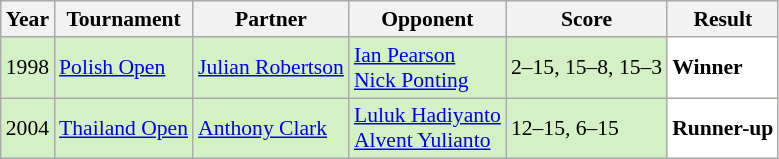<table class="sortable wikitable" style="font-size: 90%;">
<tr>
<th>Year</th>
<th>Tournament</th>
<th>Partner</th>
<th>Opponent</th>
<th>Score</th>
<th>Result</th>
</tr>
<tr style="background:#D4F1C5">
<td align="center">1998</td>
<td align="left"><a href='#'>Polish Open</a></td>
<td align="left"> <a href='#'>Julian Robertson</a></td>
<td align="left"> <a href='#'>Ian Pearson</a> <br>  <a href='#'>Nick Ponting</a></td>
<td align="left">2–15, 15–8, 15–3</td>
<td style="text-align:left; background:white"> <strong>Winner</strong></td>
</tr>
<tr style="background:#D4F1C5">
<td align="center">2004</td>
<td align="left"><a href='#'>Thailand Open</a></td>
<td align="left"> <a href='#'>Anthony Clark</a></td>
<td align="left"> <a href='#'>Luluk Hadiyanto</a> <br>  <a href='#'>Alvent Yulianto</a></td>
<td align="left">12–15, 6–15</td>
<td style="text-align:left; background:white"> <strong>Runner-up</strong></td>
</tr>
</table>
